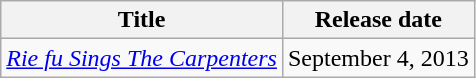<table class="wikitable">
<tr>
<th>Title</th>
<th>Release date</th>
</tr>
<tr>
<td><em><a href='#'>Rie fu Sings The Carpenters</a></em></td>
<td>September 4, 2013</td>
</tr>
</table>
